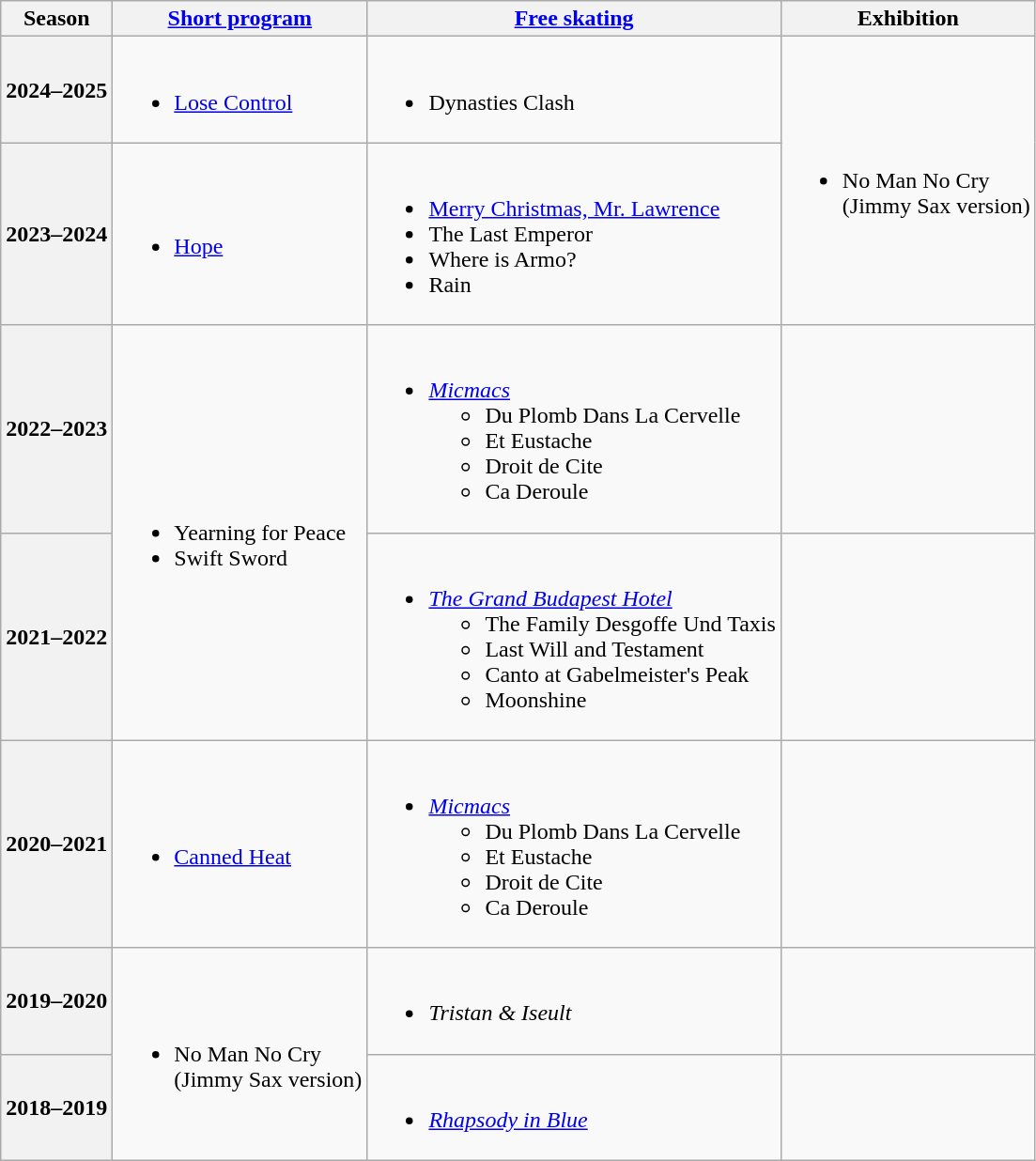<table class="wikitable">
<tr>
<th>Season</th>
<th><a href='#'>Short program</a></th>
<th><a href='#'>Free skating</a></th>
<th>Exhibition</th>
</tr>
<tr>
<th>2024–2025 <br> </th>
<td><br><ul><li><a href='#'>Lose Control</a> <br> </li></ul></td>
<td><br><ul><li>Dynasties Clash <br></li></ul></td>
<td rowspan=2><br><ul><li>No Man No Cry<br>(Jimmy Sax version)<br></li></ul></td>
</tr>
<tr>
<th>2023–2024 <br> </th>
<td><br><ul><li><a href='#'>Hope</a> <br> </li></ul></td>
<td><br><ul><li><a href='#'>Merry Christmas, Mr. Lawrence</a> <br> </li><li>The Last Emperor</li><li>Where is Armo?</li><li>Rain <br></li></ul></td>
</tr>
<tr>
<th>2022–2023 <br> </th>
<td rowspan=2><br><ul><li>Yearning for Peace</li><li>Swift Sword <br> </li></ul></td>
<td><br><ul><li><em><a href='#'>Micmacs</a></em><ul><li>Du Plomb Dans La Cervelle</li><li>Et Eustache</li><li>Droit de Cite</li><li>Ca Deroule <br></li></ul></li></ul></td>
<td></td>
</tr>
<tr>
<th>2021–2022 <br> </th>
<td><br><ul><li><em><a href='#'>The Grand Budapest Hotel</a></em><ul><li>The Family Desgoffe Und Taxis</li><li>Last Will and Testament</li><li>Canto at Gabelmeister's Peak</li><li>Moonshine <br></li></ul></li></ul></td>
<td></td>
</tr>
<tr>
<th>2020–2021 <br> </th>
<td><br><ul><li><a href='#'>Canned Heat</a><br></li></ul></td>
<td><br><ul><li><em><a href='#'>Micmacs</a></em><ul><li>Du Plomb Dans La Cervelle</li><li>Et Eustache</li><li>Droit de Cite</li><li>Ca Deroule <br></li></ul></li></ul></td>
<td></td>
</tr>
<tr>
<th>2019–2020<br></th>
<td rowspan=2><br><ul><li>No Man No Cry<br>(Jimmy Sax version)<br></li></ul></td>
<td><br><ul><li><em>Tristan & Iseult</em><br></li></ul></td>
<td></td>
</tr>
<tr>
<th>2018–2019<br></th>
<td><br><ul><li><em><a href='#'>Rhapsody in Blue</a></em><br></li></ul></td>
<td></td>
</tr>
</table>
